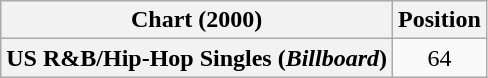<table class="wikitable plainrowheaders" style="text-align:center">
<tr>
<th scope="col">Chart (2000)</th>
<th scope="col">Position</th>
</tr>
<tr>
<th scope="row">US R&B/Hip-Hop Singles (<em>Billboard</em>)</th>
<td>64</td>
</tr>
</table>
